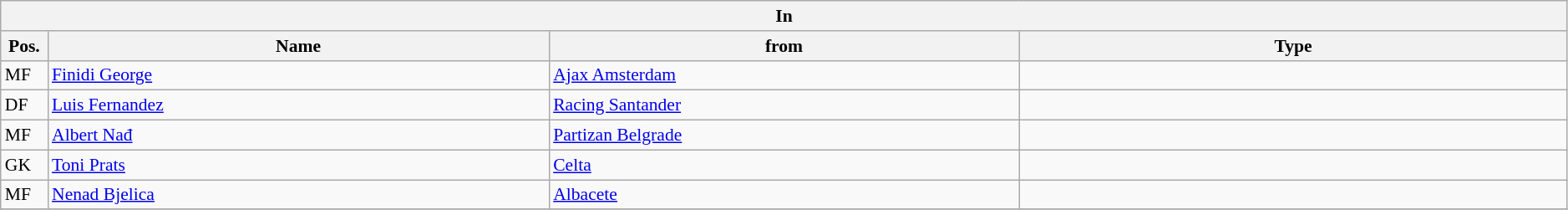<table class="wikitable" style="font-size:90%;width:99%;">
<tr>
<th colspan="4">In</th>
</tr>
<tr>
<th width=3%>Pos.</th>
<th width=32%>Name</th>
<th width=30%>from</th>
<th width=35%>Type</th>
</tr>
<tr>
<td>MF</td>
<td><a href='#'>Finidi George</a></td>
<td><a href='#'>Ajax Amsterdam</a></td>
<td></td>
</tr>
<tr>
<td>DF</td>
<td><a href='#'>Luis Fernandez</a></td>
<td><a href='#'>Racing Santander</a></td>
<td></td>
</tr>
<tr>
<td>MF</td>
<td><a href='#'>Albert Nađ</a></td>
<td><a href='#'>Partizan Belgrade</a></td>
<td></td>
</tr>
<tr>
<td>GK</td>
<td><a href='#'>Toni Prats</a></td>
<td><a href='#'>Celta</a></td>
<td></td>
</tr>
<tr>
<td>MF</td>
<td><a href='#'>Nenad Bjelica</a></td>
<td><a href='#'>Albacete</a></td>
<td></td>
</tr>
<tr>
</tr>
</table>
